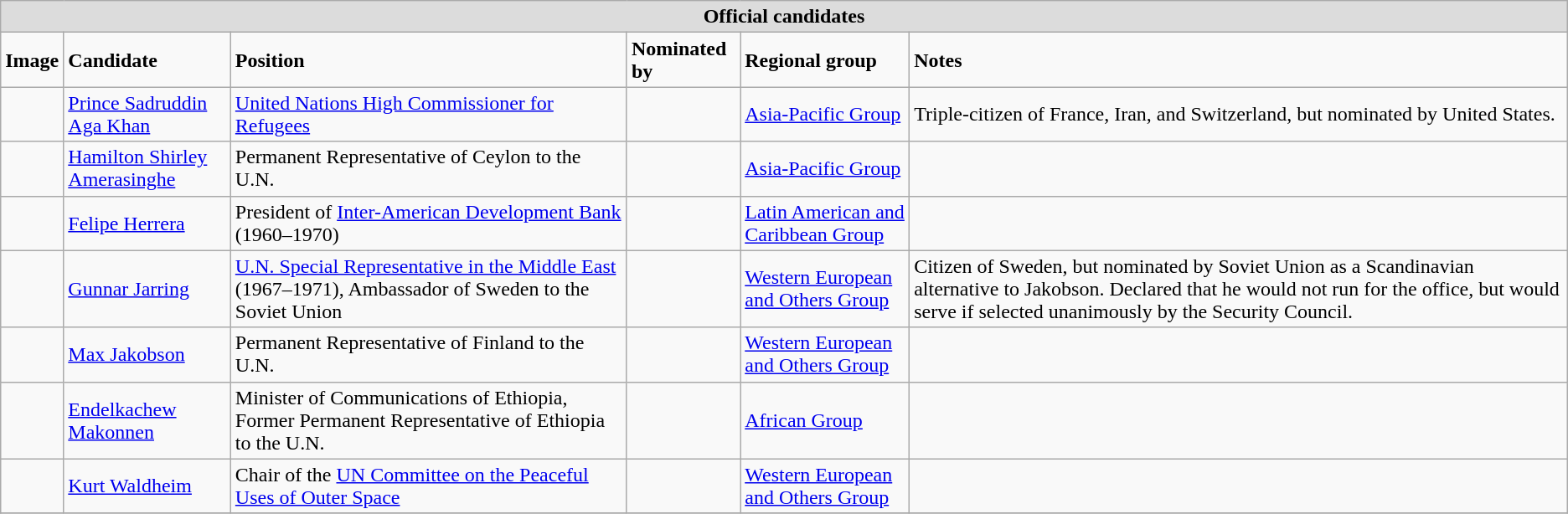<table class="wikitable" style="margin-left:1em; margin-right:0em; width:auto;">
<tr>
<th style="background:#DCDCDC;" colspan="6">Official candidates</th>
</tr>
<tr style="font-weight:bold;">
<td>Image</td>
<td>Candidate</td>
<td>Position</td>
<td>Nominated by</td>
<td>Regional group</td>
<td>Notes</td>
</tr>
<tr>
<td></td>
<td><a href='#'>Prince Sadruddin Aga Khan</a></td>
<td><a href='#'>United Nations High Commissioner for Refugees</a></td>
<td></td>
<td><a href='#'>Asia-Pacific Group</a></td>
<td>Triple-citizen of France, Iran, and Switzerland, but nominated by United States.</td>
</tr>
<tr>
<td></td>
<td><a href='#'>Hamilton Shirley Amerasinghe</a></td>
<td>Permanent Representative of Ceylon to the U.N.</td>
<td></td>
<td><a href='#'>Asia-Pacific Group</a></td>
<td></td>
</tr>
<tr>
<td></td>
<td><a href='#'>Felipe Herrera</a></td>
<td>President of <a href='#'>Inter-American Development Bank</a> (1960–1970)</td>
<td></td>
<td><a href='#'>Latin American and Caribbean Group</a></td>
<td></td>
</tr>
<tr>
<td></td>
<td><a href='#'>Gunnar Jarring</a></td>
<td><a href='#'>U.N. Special Representative in the Middle East</a> (1967–1971), Ambassador of Sweden to the Soviet Union</td>
<td></td>
<td><a href='#'>Western European and Others Group</a></td>
<td>Citizen of Sweden, but nominated by Soviet Union as a Scandinavian alternative to Jakobson.  Declared that he would not run for the office, but would serve if selected unanimously by the Security Council.</td>
</tr>
<tr>
<td></td>
<td><a href='#'>Max Jakobson</a></td>
<td>Permanent Representative of Finland to the U.N.</td>
<td></td>
<td><a href='#'>Western European and Others Group</a></td>
<td></td>
</tr>
<tr>
<td></td>
<td><a href='#'>Endelkachew Makonnen</a></td>
<td>Minister of Communications of Ethiopia, Former Permanent Representative of Ethiopia to the U.N.</td>
<td></td>
<td><a href='#'>African Group</a></td>
<td></td>
</tr>
<tr>
<td></td>
<td><a href='#'>Kurt Waldheim</a></td>
<td>Chair of the <a href='#'>UN Committee on the Peaceful Uses of Outer Space</a></td>
<td></td>
<td><a href='#'>Western European and Others Group</a></td>
<td></td>
</tr>
<tr>
</tr>
</table>
